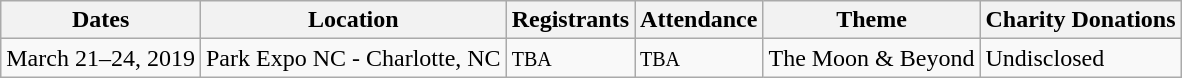<table class="wikitable">
<tr>
<th>Dates</th>
<th>Location</th>
<th>Registrants</th>
<th>Attendance</th>
<th>Theme</th>
<th>Charity Donations</th>
</tr>
<tr>
<td>March 21–24, 2019</td>
<td>Park Expo NC - Charlotte, NC</td>
<td><span><small>TBA</small></span></td>
<td><span><small>TBA</small></span></td>
<td>The Moon & Beyond</td>
<td>Undisclosed</td>
</tr>
</table>
